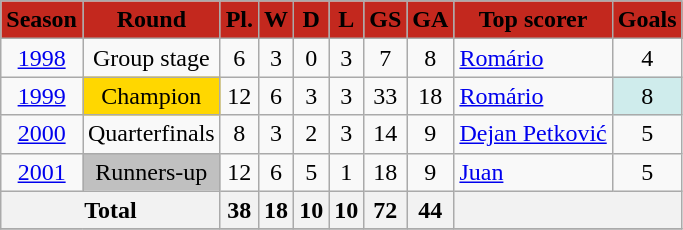<table class="wikitable">
<tr style="background:#C3281E; text-align:center;">
<td><span><strong>Season</strong></span></td>
<td><span><strong>Round</strong></span></td>
<td><span><strong>Pl.</strong></span></td>
<td><span><strong>W</strong></span></td>
<td><span><strong>D</strong></span></td>
<td><span><strong>L</strong></span></td>
<td><span><strong>GS</strong></span></td>
<td><span><strong>GA</strong></span></td>
<td><span><strong>Top scorer</strong></span></td>
<td><span><strong>Goals</strong></span></td>
</tr>
<tr>
<td align=center><a href='#'>1998</a></td>
<td align=center>Group stage</td>
<td align=center>6</td>
<td align=center>3</td>
<td align=center>0</td>
<td align=center>3</td>
<td align=center>7</td>
<td align=center>8</td>
<td align=left> <a href='#'>Romário</a></td>
<td align=center>4</td>
</tr>
<tr>
<td align=center><a href='#'>1999</a></td>
<td align=center bgcolor="gold">Champion</td>
<td align=center>12</td>
<td align=center>6</td>
<td align=center>3</td>
<td align=center>3</td>
<td align=center>33</td>
<td align=center>18</td>
<td align=left> <a href='#'>Romário</a></td>
<td align=center bgcolor="#cfecec">8</td>
</tr>
<tr>
<td align=center><a href='#'>2000</a></td>
<td align=center>Quarterfinals</td>
<td align=center>8</td>
<td align=center>3</td>
<td align=center>2</td>
<td align=center>3</td>
<td align=center>14</td>
<td align=center>9</td>
<td align=left> <a href='#'>Dejan Petković</a></td>
<td align=center>5</td>
</tr>
<tr>
<td align=center><a href='#'>2001</a></td>
<td align=center bgcolor="silver">Runners-up</td>
<td align=center>12</td>
<td align=center>6</td>
<td align=center>5</td>
<td align=center>1</td>
<td align=center>18</td>
<td align=center>9</td>
<td align=left> <a href='#'>Juan</a></td>
<td align=center>5</td>
</tr>
<tr>
<th colspan="2"><strong>Total</strong></th>
<th align=center>38</th>
<th align=center>18</th>
<th align=center>10</th>
<th align=center>10</th>
<th align=center>72</th>
<th align=center>44</th>
<th colspan="2"></th>
</tr>
<tr>
</tr>
</table>
